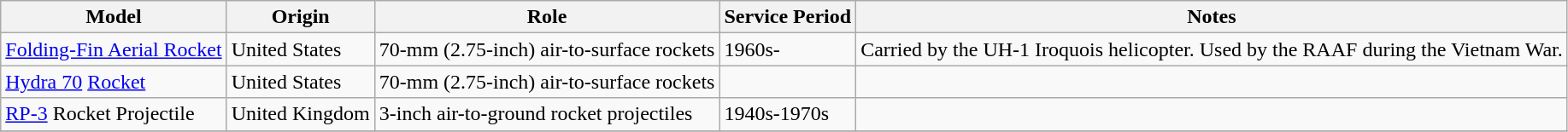<table Class="wikitable sortable">
<tr>
<th>Model</th>
<th>Origin</th>
<th>Role</th>
<th>Service Period</th>
<th>Notes</th>
</tr>
<tr>
<td><a href='#'>Folding-Fin Aerial Rocket</a></td>
<td>United States</td>
<td>70-mm (2.75-inch) air-to-surface rockets</td>
<td>1960s-</td>
<td>Carried by the UH-1 Iroquois helicopter. Used by the RAAF during the Vietnam War.</td>
</tr>
<tr>
<td><a href='#'>Hydra 70</a> <a href='#'>Rocket</a></td>
<td>United States</td>
<td>70-mm (2.75-inch) air-to-surface rockets</td>
<td></td>
<td></td>
</tr>
<tr>
<td><a href='#'>RP-3</a> Rocket Projectile</td>
<td>United Kingdom</td>
<td>3-inch air-to-ground rocket projectiles</td>
<td>1940s-1970s</td>
<td></td>
</tr>
<tr>
</tr>
</table>
